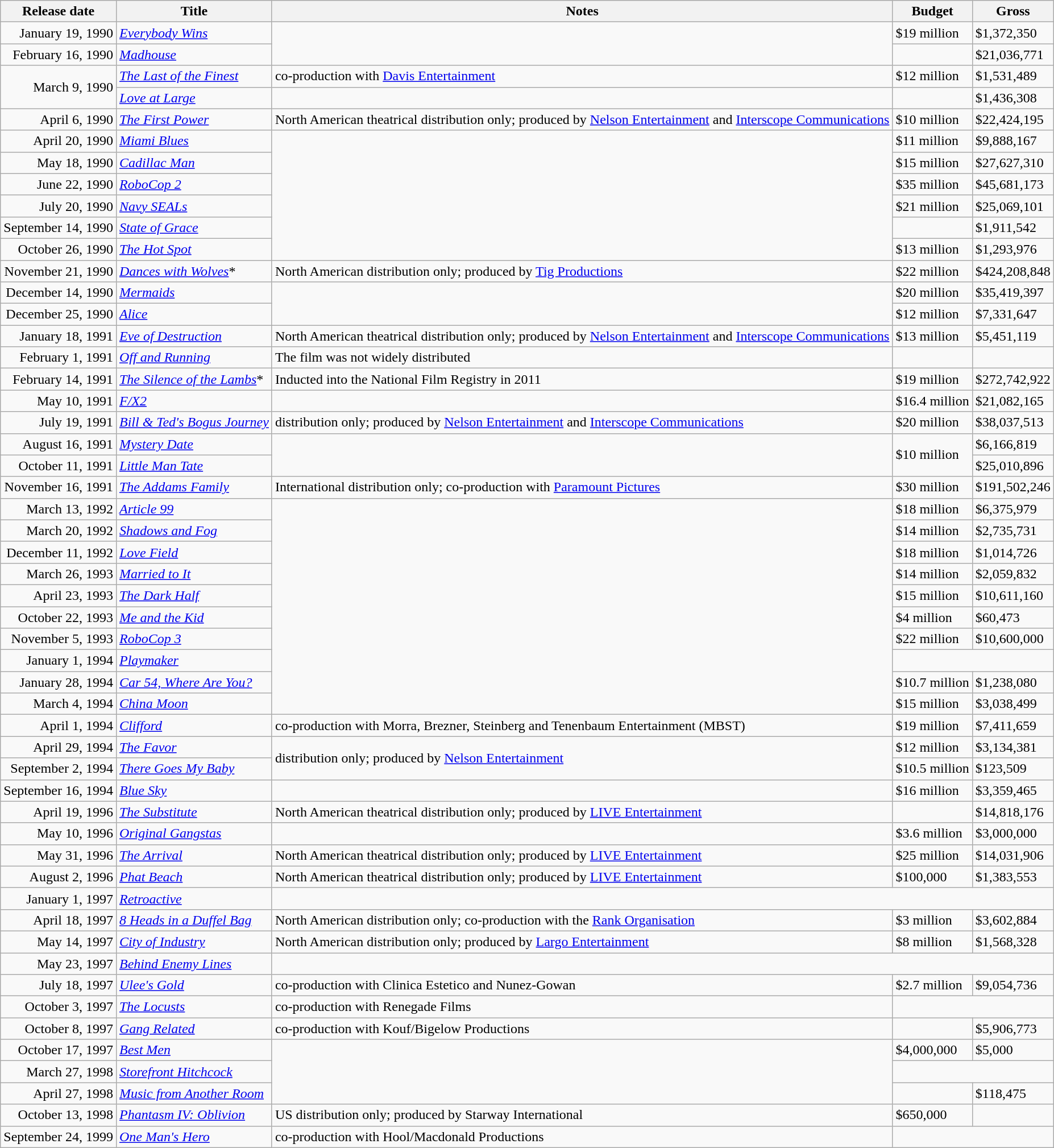<table class="wikitable sortable">
<tr>
<th>Release date</th>
<th>Title</th>
<th>Notes</th>
<th>Budget</th>
<th>Gross</th>
</tr>
<tr>
<td style="text-align:right;">January 19, 1990</td>
<td><em><a href='#'>Everybody Wins</a></em></td>
<td rowspan="2"></td>
<td>$19 million</td>
<td>$1,372,350</td>
</tr>
<tr>
<td style="text-align:right;">February 16, 1990</td>
<td><em><a href='#'>Madhouse</a></em></td>
<td></td>
<td>$21,036,771</td>
</tr>
<tr>
<td style="text-align:right;" rowspan="2">March 9, 1990</td>
<td><em><a href='#'>The Last of the Finest</a></em></td>
<td>co-production with <a href='#'>Davis Entertainment</a></td>
<td>$12 million</td>
<td>$1,531,489</td>
</tr>
<tr>
<td><em><a href='#'>Love at Large</a></em></td>
<td></td>
<td></td>
<td>$1,436,308</td>
</tr>
<tr>
<td style="text-align:right;">April 6, 1990</td>
<td><em><a href='#'>The First Power</a></em></td>
<td>North American theatrical distribution only; produced by <a href='#'>Nelson Entertainment</a> and <a href='#'>Interscope Communications</a></td>
<td>$10 million</td>
<td>$22,424,195</td>
</tr>
<tr>
<td style="text-align:right;">April 20, 1990</td>
<td><em><a href='#'>Miami Blues</a></em></td>
<td rowspan="6"></td>
<td>$11 million</td>
<td>$9,888,167</td>
</tr>
<tr>
<td style="text-align:right;">May 18, 1990</td>
<td><em><a href='#'>Cadillac Man</a></em></td>
<td>$15 million</td>
<td>$27,627,310</td>
</tr>
<tr>
<td style="text-align:right;">June 22, 1990</td>
<td><em><a href='#'>RoboCop 2</a></em></td>
<td>$35 million</td>
<td>$45,681,173</td>
</tr>
<tr>
<td style="text-align:right;">July 20, 1990</td>
<td><em><a href='#'>Navy SEALs</a></em></td>
<td>$21 million</td>
<td>$25,069,101</td>
</tr>
<tr>
<td style="text-align:right;">September 14, 1990</td>
<td><em><a href='#'>State of Grace</a></em></td>
<td></td>
<td>$1,911,542</td>
</tr>
<tr>
<td style="text-align:right;">October 26, 1990</td>
<td><em><a href='#'>The Hot Spot</a></em></td>
<td>$13 million</td>
<td>$1,293,976</td>
</tr>
<tr>
<td style="text-align:right;">November 21, 1990</td>
<td><em><a href='#'>Dances with Wolves</a></em>*</td>
<td>North American distribution only; produced by <a href='#'>Tig Productions</a></td>
<td>$22 million</td>
<td>$424,208,848</td>
</tr>
<tr>
<td style="text-align:right;">December 14, 1990</td>
<td><em><a href='#'>Mermaids</a></em></td>
<td rowspan="2"></td>
<td>$20 million</td>
<td>$35,419,397</td>
</tr>
<tr>
<td style="text-align:right;">December 25, 1990</td>
<td><em><a href='#'>Alice</a></em></td>
<td>$12 million</td>
<td>$7,331,647</td>
</tr>
<tr>
<td style="text-align:right;">January 18, 1991</td>
<td><em><a href='#'>Eve of Destruction</a></em></td>
<td>North American theatrical distribution only; produced by <a href='#'>Nelson Entertainment</a> and <a href='#'>Interscope Communications</a></td>
<td>$13 million</td>
<td>$5,451,119</td>
</tr>
<tr>
<td style="text-align:right;">February 1, 1991</td>
<td><em><a href='#'>Off and Running</a></em></td>
<td>The film was not widely distributed</td>
<td></td>
</tr>
<tr>
<td style="text-align:right;">February 14, 1991</td>
<td><em><a href='#'>The Silence of the Lambs</a></em>*</td>
<td>Inducted into the National Film Registry in 2011</td>
<td>$19 million</td>
<td>$272,742,922</td>
</tr>
<tr>
<td style="text-align:right;">May 10, 1991</td>
<td><em><a href='#'>F/X2</a></em></td>
<td></td>
<td>$16.4 million</td>
<td>$21,082,165</td>
</tr>
<tr>
<td style="text-align:right;">July 19, 1991</td>
<td><em><a href='#'>Bill & Ted's Bogus Journey</a></em></td>
<td>distribution only; produced by <a href='#'>Nelson Entertainment</a> and <a href='#'>Interscope Communications</a></td>
<td>$20 million</td>
<td>$38,037,513</td>
</tr>
<tr>
<td style="text-align:right;">August 16, 1991</td>
<td><em><a href='#'>Mystery Date</a></em></td>
<td rowspan="2"></td>
<td rowspan="2">$10 million</td>
<td>$6,166,819</td>
</tr>
<tr>
<td style="text-align:right;">October 11, 1991</td>
<td><em><a href='#'>Little Man Tate</a></em></td>
<td>$25,010,896</td>
</tr>
<tr>
<td style="text-align:right;">November 16, 1991</td>
<td><em><a href='#'>The Addams Family</a></em></td>
<td>International distribution only; co-production with <a href='#'>Paramount Pictures</a></td>
<td>$30 million</td>
<td>$191,502,246</td>
</tr>
<tr>
<td style="text-align:right;">March 13, 1992</td>
<td><em><a href='#'>Article 99</a></em></td>
<td rowspan="10"></td>
<td>$18 million</td>
<td>$6,375,979</td>
</tr>
<tr>
<td style="text-align:right;">March 20, 1992</td>
<td><em><a href='#'>Shadows and Fog</a></em></td>
<td>$14 million</td>
<td>$2,735,731</td>
</tr>
<tr>
<td style="text-align:right;">December 11, 1992</td>
<td><em><a href='#'>Love Field</a></em></td>
<td>$18 million</td>
<td>$1,014,726</td>
</tr>
<tr>
<td style="text-align:right;">March 26, 1993</td>
<td><em><a href='#'>Married to It</a></em></td>
<td>$14 million</td>
<td>$2,059,832</td>
</tr>
<tr>
<td style="text-align:right;">April 23, 1993</td>
<td><em><a href='#'>The Dark Half</a></em></td>
<td>$15 million</td>
<td>$10,611,160</td>
</tr>
<tr>
<td style="text-align:right;">October 22, 1993</td>
<td><em><a href='#'>Me and the Kid</a></em></td>
<td>$4 million</td>
<td>$60,473</td>
</tr>
<tr>
<td style="text-align:right;">November 5, 1993</td>
<td><em><a href='#'>RoboCop 3</a></em></td>
<td>$22 million</td>
<td>$10,600,000</td>
</tr>
<tr>
<td style="text-align:right;">January 1, 1994</td>
<td><em><a href='#'>Playmaker</a></em></td>
<td colspan="2"></td>
</tr>
<tr>
<td style="text-align:right;">January 28, 1994</td>
<td><em><a href='#'>Car 54, Where Are You?</a></em></td>
<td>$10.7 million</td>
<td>$1,238,080</td>
</tr>
<tr>
<td style="text-align:right;">March 4, 1994</td>
<td><em><a href='#'>China Moon</a></em></td>
<td>$15 million</td>
<td>$3,038,499</td>
</tr>
<tr>
<td style="text-align:right;">April 1, 1994</td>
<td><em><a href='#'>Clifford</a></em></td>
<td>co-production with Morra, Brezner, Steinberg and Tenenbaum Entertainment (MBST)</td>
<td>$19 million</td>
<td>$7,411,659</td>
</tr>
<tr>
<td style="text-align:right;">April 29, 1994</td>
<td><em><a href='#'>The Favor</a></em></td>
<td rowspan=2>distribution only; produced by <a href='#'>Nelson Entertainment</a></td>
<td>$12 million</td>
<td>$3,134,381</td>
</tr>
<tr>
<td style="text-align:right;">September 2, 1994</td>
<td><em><a href='#'>There Goes My Baby</a></em></td>
<td>$10.5 million</td>
<td>$123,509</td>
</tr>
<tr>
<td style="text-align:right;">September 16, 1994</td>
<td><em><a href='#'>Blue Sky</a></em></td>
<td></td>
<td>$16 million</td>
<td>$3,359,465</td>
</tr>
<tr>
<td style="text-align:right;">April 19, 1996</td>
<td><em><a href='#'>The Substitute</a></em></td>
<td>North American theatrical distribution only; produced by <a href='#'>LIVE Entertainment</a></td>
<td></td>
<td>$14,818,176</td>
</tr>
<tr>
<td style="text-align:right;">May 10, 1996</td>
<td><em><a href='#'>Original Gangstas</a></em></td>
<td></td>
<td>$3.6 million</td>
<td>$3,000,000</td>
</tr>
<tr>
<td style="text-align:right;">May 31, 1996</td>
<td><em><a href='#'>The Arrival</a></em></td>
<td>North American theatrical distribution only; produced by <a href='#'>LIVE Entertainment</a></td>
<td>$25 million</td>
<td>$14,031,906</td>
</tr>
<tr>
<td style="text-align:right;">August 2, 1996</td>
<td><em><a href='#'>Phat Beach</a></em></td>
<td>North American theatrical distribution only; produced by <a href='#'>LIVE Entertainment</a></td>
<td>$100,000</td>
<td>$1,383,553</td>
</tr>
<tr>
<td style="text-align:right;">January 1, 1997</td>
<td><em><a href='#'>Retroactive</a></em></td>
<td colspan="3"></td>
</tr>
<tr>
<td style="text-align:right;">April 18, 1997</td>
<td><em><a href='#'>8 Heads in a Duffel Bag</a></em></td>
<td>North American distribution only; co-production with the <a href='#'>Rank Organisation</a></td>
<td>$3 million</td>
<td>$3,602,884</td>
</tr>
<tr>
<td style="text-align:right;">May 14, 1997</td>
<td><em><a href='#'>City of Industry</a></em></td>
<td>North American distribution only; produced by <a href='#'>Largo Entertainment</a></td>
<td>$8 million</td>
<td>$1,568,328</td>
</tr>
<tr>
<td style="text-align:right;">May 23, 1997</td>
<td><em><a href='#'>Behind Enemy Lines</a></em></td>
<td colspan="3"></td>
</tr>
<tr>
<td style="text-align:right;">July 18, 1997</td>
<td><em><a href='#'>Ulee's Gold</a></em></td>
<td>co-production with Clinica Estetico and Nunez-Gowan</td>
<td>$2.7 million</td>
<td>$9,054,736</td>
</tr>
<tr>
<td style="text-align:right;">October 3, 1997</td>
<td><em><a href='#'>The Locusts</a></em></td>
<td>co-production with Renegade Films</td>
<td colspan="2"></td>
</tr>
<tr>
<td style="text-align:right;">October 8, 1997</td>
<td><em><a href='#'>Gang Related</a></em></td>
<td>co-production with Kouf/Bigelow Productions</td>
<td></td>
<td>$5,906,773</td>
</tr>
<tr>
<td style="text-align:right;">October 17, 1997</td>
<td><em><a href='#'>Best Men</a></em></td>
<td rowspan="3"></td>
<td>$4,000,000</td>
<td>$5,000</td>
</tr>
<tr>
<td style="text-align:right;">March 27, 1998</td>
<td><em><a href='#'>Storefront Hitchcock</a></em></td>
<td colspan="2"></td>
</tr>
<tr>
<td style="text-align:right;">April 27, 1998</td>
<td><em><a href='#'>Music from Another Room</a></em></td>
<td></td>
<td>$118,475</td>
</tr>
<tr>
<td style="text-align:right;">October 13, 1998</td>
<td><em><a href='#'>Phantasm IV: Oblivion</a></em></td>
<td>US distribution only; produced by Starway International</td>
<td>$650,000</td>
<td></td>
</tr>
<tr>
<td style="text-align:right;">September 24, 1999</td>
<td><em><a href='#'>One Man's Hero</a></em></td>
<td>co-production with Hool/Macdonald Productions</td>
<td colspan="2"></td>
</tr>
</table>
